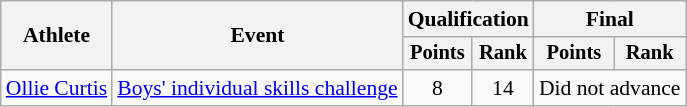<table class="wikitable" style="font-size:90%">
<tr>
<th rowspan=2>Athlete</th>
<th rowspan=2>Event</th>
<th colspan=2>Qualification</th>
<th colspan=2>Final</th>
</tr>
<tr style="font-size:95%">
<th>Points</th>
<th>Rank</th>
<th>Points</th>
<th>Rank</th>
</tr>
<tr align=center>
<td align=left><a href='#'>Ollie Curtis</a></td>
<td align=left><a href='#'>Boys' individual skills challenge</a></td>
<td>8</td>
<td>14</td>
<td colspan=2>Did not advance</td>
</tr>
</table>
